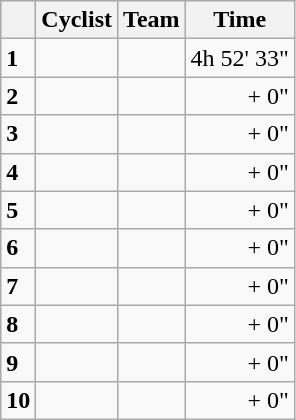<table class="wikitable">
<tr style="background:#ccccff;">
<th></th>
<th>Cyclist</th>
<th>Team</th>
<th>Time</th>
</tr>
<tr>
<td><strong>1</strong></td>
<td><strong></strong></td>
<td><strong></strong></td>
<td align=right>4h 52' 33"</td>
</tr>
<tr>
<td><strong>2</strong></td>
<td></td>
<td></td>
<td align=right>+ 0"</td>
</tr>
<tr>
<td><strong>3</strong></td>
<td></td>
<td></td>
<td align=right>+ 0"</td>
</tr>
<tr>
<td><strong>4</strong></td>
<td></td>
<td></td>
<td align=right>+ 0"</td>
</tr>
<tr>
<td><strong>5</strong></td>
<td></td>
<td></td>
<td align=right>+ 0"</td>
</tr>
<tr>
<td><strong>6</strong></td>
<td></td>
<td></td>
<td align=right>+ 0"</td>
</tr>
<tr>
<td><strong>7</strong></td>
<td></td>
<td></td>
<td align=right>+ 0"</td>
</tr>
<tr>
<td><strong>8</strong></td>
<td></td>
<td></td>
<td align=right>+ 0"</td>
</tr>
<tr>
<td><strong>9</strong></td>
<td></td>
<td></td>
<td align=right>+ 0"</td>
</tr>
<tr>
<td><strong>10</strong></td>
<td></td>
<td></td>
<td align=right>+ 0"</td>
</tr>
</table>
